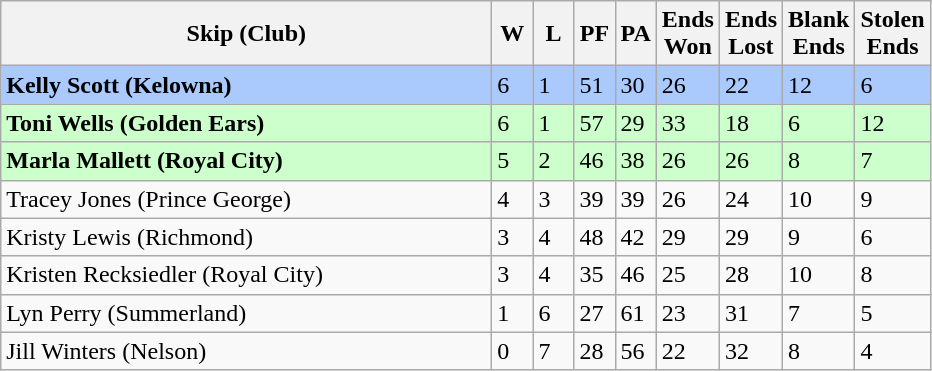<table class="wikitable">
<tr>
<th bgcolor="#efefef" width="320">Skip (Club)</th>
<th bgcolor="#efefef" width="20">W</th>
<th bgcolor="#efefef" width="20">L</th>
<th bgcolor="#efefef" width="20">PF</th>
<th bgcolor="#efefef" width="20">PA</th>
<th bgcolor="#efefef" width="20">Ends <br> Won</th>
<th bgcolor="#efefef" width="20">Ends <br> Lost</th>
<th bgcolor="#efefef" width="20">Blank <br> Ends</th>
<th bgcolor="#efefef" width="20">Stolen <br> Ends</th>
</tr>
<tr bgcolor="#aac9fc">
<td><strong>Kelly Scott (Kelowna)</strong></td>
<td>6</td>
<td>1</td>
<td>51</td>
<td>30</td>
<td>26</td>
<td>22</td>
<td>12</td>
<td>6</td>
</tr>
<tr bgcolor="#ccffcc">
<td><strong>Toni Wells (Golden Ears)</strong></td>
<td>6</td>
<td>1</td>
<td>57</td>
<td>29</td>
<td>33</td>
<td>18</td>
<td>6</td>
<td>12</td>
</tr>
<tr bgcolor="#ccffcc">
<td><strong>Marla Mallett (Royal City)</strong></td>
<td>5</td>
<td>2</td>
<td>46</td>
<td>38</td>
<td>26</td>
<td>26</td>
<td>8</td>
<td>7</td>
</tr>
<tr>
<td>Tracey Jones (Prince George)</td>
<td>4</td>
<td>3</td>
<td>39</td>
<td>39</td>
<td>26</td>
<td>24</td>
<td>10</td>
<td>9</td>
</tr>
<tr>
<td>Kristy Lewis (Richmond)</td>
<td>3</td>
<td>4</td>
<td>48</td>
<td>42</td>
<td>29</td>
<td>29</td>
<td>9</td>
<td>6</td>
</tr>
<tr>
<td>Kristen Recksiedler (Royal City)</td>
<td>3</td>
<td>4</td>
<td>35</td>
<td>46</td>
<td>25</td>
<td>28</td>
<td>10</td>
<td>8</td>
</tr>
<tr>
<td>Lyn Perry (Summerland)</td>
<td>1</td>
<td>6</td>
<td>27</td>
<td>61</td>
<td>23</td>
<td>31</td>
<td>7</td>
<td>5</td>
</tr>
<tr>
<td>Jill Winters (Nelson)</td>
<td>0</td>
<td>7</td>
<td>28</td>
<td>56</td>
<td>22</td>
<td>32</td>
<td>8</td>
<td>4</td>
</tr>
</table>
